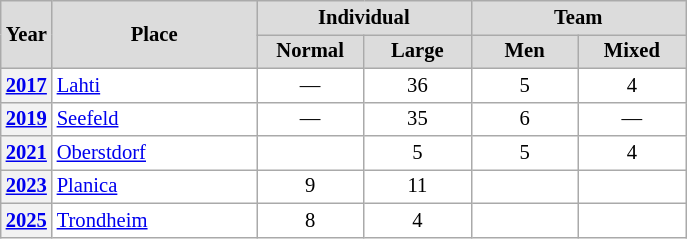<table class="wikitable plainrowheaders" style="background:#fff; font-size:86%; line-height:16px; border:gray solid 1px; border-collapse:collapse;">
<tr style="background:#ccc; text-align:center;">
<th scope="col" rowspan="2" style="background:#dcdcdc; width:25px;">Year</th>
<th scope="col" rowspan="2" style="background:#dcdcdc; width:130px;">Place</th>
<th scope="col" colspan="2" style="background:#dcdcdc; width:130px;">Individual</th>
<th scope="col" colspan="2" style="background:#dcdcdc; width:130px;">Team</th>
</tr>
<tr>
<th scope="col" style="background:#dcdcdc; width:65px;">Normal</th>
<th scope="col" style="background:#dcdcdc; width:65px;">Large</th>
<th scope="col" style="background:#dcdcdc; width:65px;">Men</th>
<th scope="col" style="background:#dcdcdc; width:65px;">Mixed</th>
</tr>
<tr>
<th scope=row align=center><a href='#'>2017</a></th>
<td> <a href='#'>Lahti</a></td>
<td align=center>—</td>
<td align=center>36</td>
<td align=center>5</td>
<td align=center>4</td>
</tr>
<tr>
<th scope=row align=center><a href='#'>2019</a></th>
<td> <a href='#'>Seefeld</a></td>
<td align=center>—</td>
<td align=center>35</td>
<td align=center>6</td>
<td align=center>—</td>
</tr>
<tr>
<th scope=row align=center><a href='#'>2021</a></th>
<td> <a href='#'>Oberstdorf</a></td>
<td align=center></td>
<td align=center>5</td>
<td align=center>5</td>
<td align=center>4</td>
</tr>
<tr>
<th scope=row align=center><a href='#'>2023</a></th>
<td> <a href='#'>Planica</a></td>
<td align=center>9</td>
<td align=center>11</td>
<td align=center></td>
<td align=center></td>
</tr>
<tr>
<th scope=row align=center><a href='#'>2025</a></th>
<td> <a href='#'>Trondheim</a></td>
<td align=center>8</td>
<td align=center>4</td>
<td align=center></td>
<td align=center></td>
</tr>
</table>
